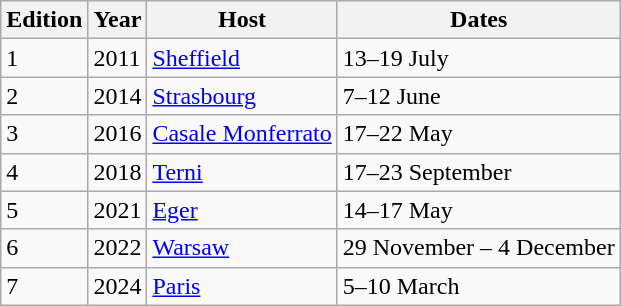<table class="wikitable">
<tr>
<th>Edition</th>
<th>Year</th>
<th>Host</th>
<th>Dates</th>
</tr>
<tr>
<td>1</td>
<td>2011</td>
<td> <a href='#'>Sheffield</a></td>
<td>13–19 July</td>
</tr>
<tr>
<td>2</td>
<td>2014</td>
<td> <a href='#'>Strasbourg</a></td>
<td>7–12 June</td>
</tr>
<tr>
<td>3</td>
<td>2016</td>
<td> <a href='#'>Casale Monferrato</a></td>
<td>17–22 May</td>
</tr>
<tr>
<td>4</td>
<td>2018</td>
<td> <a href='#'>Terni</a></td>
<td>17–23 September</td>
</tr>
<tr>
<td>5</td>
<td>2021</td>
<td> <a href='#'>Eger</a></td>
<td>14–17 May</td>
</tr>
<tr>
<td>6</td>
<td>2022</td>
<td> <a href='#'>Warsaw</a></td>
<td>29 November – 4 December</td>
</tr>
<tr>
<td>7</td>
<td>2024</td>
<td> <a href='#'>Paris</a></td>
<td>5–10 March</td>
</tr>
</table>
